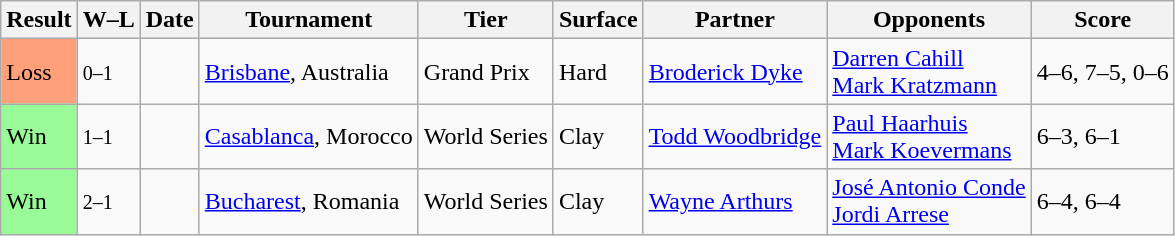<table class="sortable wikitable">
<tr>
<th>Result</th>
<th class="unsortable">W–L</th>
<th>Date</th>
<th>Tournament</th>
<th>Tier</th>
<th>Surface</th>
<th>Partner</th>
<th>Opponents</th>
<th class="unsortable">Score</th>
</tr>
<tr>
<td bgcolor=FFA07A>Loss</td>
<td><small>0–1</small></td>
<td><a href='#'></a></td>
<td><a href='#'>Brisbane</a>, Australia</td>
<td>Grand Prix</td>
<td>Hard</td>
<td> <a href='#'>Broderick Dyke</a></td>
<td> <a href='#'>Darren Cahill</a><br> <a href='#'>Mark Kratzmann</a></td>
<td>4–6, 7–5, 0–6</td>
</tr>
<tr>
<td bgcolor=98FB98>Win</td>
<td><small>1–1</small></td>
<td><a href='#'></a></td>
<td><a href='#'>Casablanca</a>, Morocco</td>
<td>World Series</td>
<td>Clay</td>
<td> <a href='#'>Todd Woodbridge</a></td>
<td> <a href='#'>Paul Haarhuis</a><br> <a href='#'>Mark Koevermans</a></td>
<td>6–3, 6–1</td>
</tr>
<tr>
<td bgcolor=98FB98>Win</td>
<td><small>2–1</small></td>
<td><a href='#'></a></td>
<td><a href='#'>Bucharest</a>, Romania</td>
<td>World Series</td>
<td>Clay</td>
<td> <a href='#'>Wayne Arthurs</a></td>
<td> <a href='#'>José Antonio Conde</a><br> <a href='#'>Jordi Arrese</a></td>
<td>6–4, 6–4</td>
</tr>
</table>
